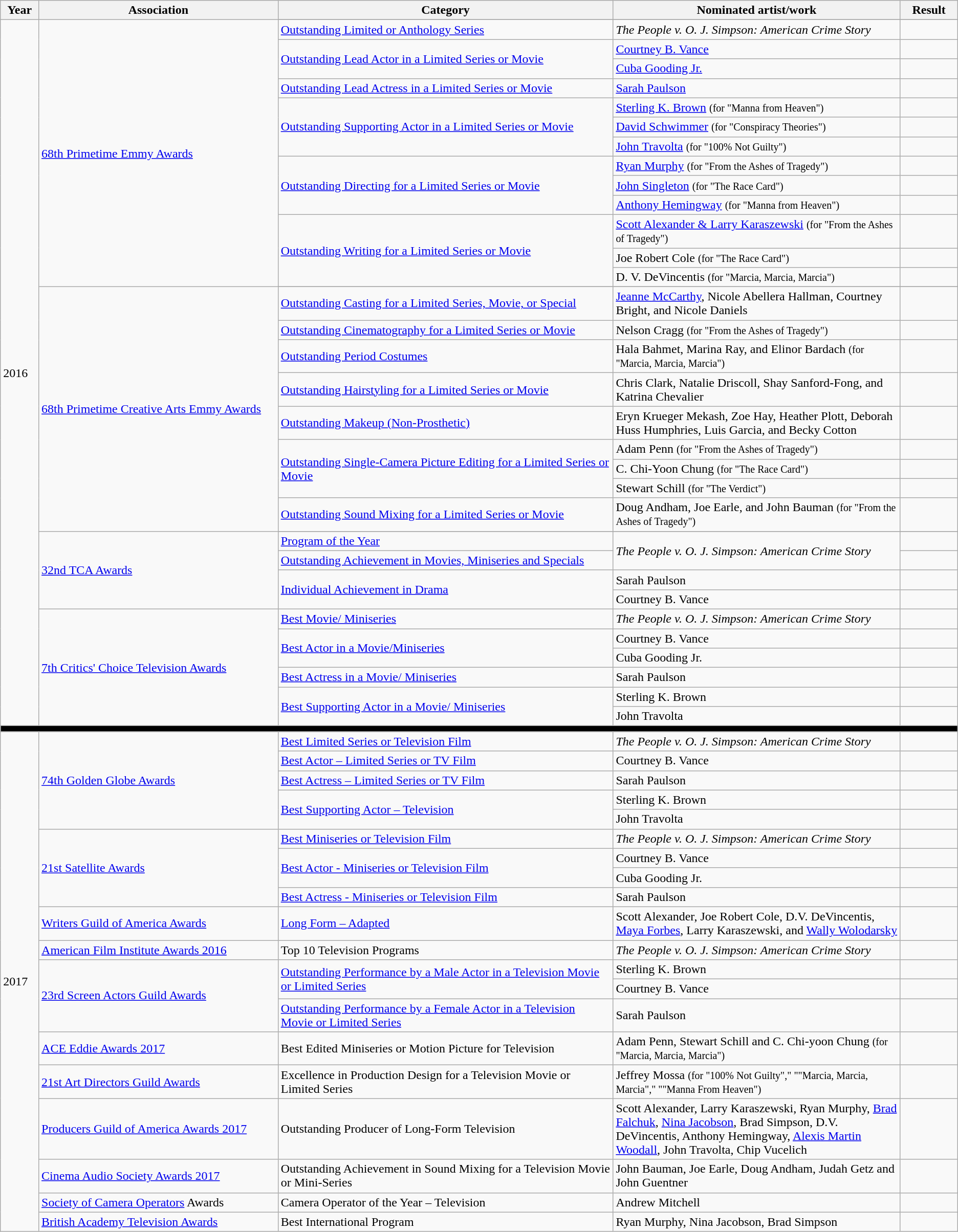<table class="wikitable">
<tr>
<th style="width:04%;">Year</th>
<th style="width:25%;">Association</th>
<th style="width:35%;">Category</th>
<th style="width:30%;">Nominated artist/work</th>
<th style="width:10%;">Result</th>
</tr>
<tr>
<td rowspan=35>2016</td>
<td rowspan=14><a href='#'>68th Primetime Emmy Awards</a></td>
</tr>
<tr>
<td><a href='#'>Outstanding Limited or Anthology Series</a></td>
<td><em>The People v. O. J. Simpson: American Crime Story</em></td>
<td></td>
</tr>
<tr>
<td rowspan=2><a href='#'>Outstanding Lead Actor in a Limited Series or Movie</a></td>
<td><a href='#'>Courtney B. Vance</a></td>
<td></td>
</tr>
<tr>
<td><a href='#'>Cuba Gooding Jr.</a></td>
<td></td>
</tr>
<tr>
<td><a href='#'>Outstanding Lead Actress in a Limited Series or Movie</a></td>
<td><a href='#'>Sarah Paulson</a></td>
<td></td>
</tr>
<tr>
<td rowspan="3"><a href='#'>Outstanding Supporting Actor in a Limited Series or Movie</a></td>
<td><a href='#'>Sterling K. Brown</a> <small>(for "Manna from Heaven")</small></td>
<td></td>
</tr>
<tr>
<td><a href='#'>David Schwimmer</a> <small>(for "Conspiracy Theories")</small></td>
<td></td>
</tr>
<tr>
<td><a href='#'>John Travolta</a> <small>(for "100% Not Guilty")</small></td>
<td></td>
</tr>
<tr>
<td rowspan=3><a href='#'>Outstanding Directing for a Limited Series or Movie</a></td>
<td><a href='#'>Ryan Murphy</a> <small>(for "From the Ashes of Tragedy")</small></td>
<td></td>
</tr>
<tr>
<td><a href='#'>John Singleton</a> <small>(for "The Race Card")</small></td>
<td></td>
</tr>
<tr>
<td><a href='#'>Anthony Hemingway</a> <small>(for "Manna from Heaven")</small></td>
<td></td>
</tr>
<tr>
<td rowspan="3"><a href='#'>Outstanding Writing for a Limited Series or Movie</a></td>
<td><a href='#'>Scott Alexander & Larry Karaszewski</a> <small>(for "From the Ashes of Tragedy")</small></td>
<td></td>
</tr>
<tr>
<td>Joe Robert Cole <small>(for "The Race Card")</small></td>
<td></td>
</tr>
<tr>
<td>D. V. DeVincentis <small>(for "Marcia, Marcia, Marcia")</small></td>
<td></td>
</tr>
<tr>
<td rowspan=10><a href='#'>68th Primetime Creative Arts Emmy Awards</a></td>
</tr>
<tr>
<td><a href='#'>Outstanding Casting for a Limited Series, Movie, or Special</a></td>
<td><a href='#'>Jeanne McCarthy</a>, Nicole Abellera Hallman, Courtney Bright, and Nicole Daniels</td>
<td></td>
</tr>
<tr>
<td><a href='#'>Outstanding Cinematography for a Limited Series or Movie</a></td>
<td>Nelson Cragg <small>(for "From the Ashes of Tragedy")</small></td>
<td></td>
</tr>
<tr>
<td><a href='#'>Outstanding Period Costumes</a></td>
<td>Hala Bahmet, Marina Ray, and Elinor Bardach <small>(for "Marcia, Marcia, Marcia")</small></td>
<td></td>
</tr>
<tr>
<td><a href='#'>Outstanding Hairstyling for a Limited Series or Movie</a></td>
<td>Chris Clark, Natalie Driscoll, Shay Sanford-Fong, and Katrina Chevalier</td>
<td></td>
</tr>
<tr>
<td><a href='#'>Outstanding Makeup (Non-Prosthetic)</a></td>
<td>Eryn Krueger Mekash, Zoe Hay, Heather Plott, Deborah Huss Humphries, Luis Garcia, and Becky Cotton</td>
<td></td>
</tr>
<tr>
<td rowspan="3"><a href='#'>Outstanding Single-Camera Picture Editing for a Limited Series or Movie</a></td>
<td>Adam Penn <small>(for "From the Ashes of Tragedy")</small></td>
<td></td>
</tr>
<tr>
<td>C. Chi-Yoon Chung <small>(for "The Race Card")</small></td>
<td></td>
</tr>
<tr>
<td>Stewart Schill <small>(for "The Verdict")</small></td>
<td></td>
</tr>
<tr>
<td><a href='#'>Outstanding Sound Mixing for a Limited Series or Movie</a></td>
<td>Doug Andham, Joe Earle, and John Bauman <small>(for "From the Ashes of Tragedy")</small></td>
<td></td>
</tr>
<tr>
<td rowspan=5><a href='#'>32nd TCA Awards</a></td>
</tr>
<tr>
<td><a href='#'>Program of the Year</a></td>
<td rowspan=2><em>The People v. O. J. Simpson: American Crime Story</em></td>
<td></td>
</tr>
<tr>
<td><a href='#'>Outstanding Achievement in Movies, Miniseries and Specials</a></td>
<td></td>
</tr>
<tr>
<td rowspan=2><a href='#'>Individual Achievement in Drama</a></td>
<td>Sarah Paulson</td>
<td></td>
</tr>
<tr>
<td>Courtney B. Vance</td>
<td></td>
</tr>
<tr>
<td rowspan=6><a href='#'>7th Critics' Choice Television Awards</a></td>
<td><a href='#'>Best Movie/ Miniseries</a></td>
<td><em>The People v. O. J. Simpson: American Crime Story</em></td>
<td></td>
</tr>
<tr>
<td rowspan=2><a href='#'>Best Actor in a Movie/Miniseries</a></td>
<td>Courtney B. Vance</td>
<td></td>
</tr>
<tr>
<td>Cuba Gooding Jr.</td>
<td></td>
</tr>
<tr>
<td><a href='#'>Best Actress in a Movie/ Miniseries</a></td>
<td>Sarah Paulson</td>
<td></td>
</tr>
<tr>
<td rowspan=2><a href='#'>Best Supporting Actor in a Movie/ Miniseries</a></td>
<td>Sterling K. Brown</td>
<td></td>
</tr>
<tr>
<td>John Travolta</td>
<td></td>
</tr>
<tr>
<th colspan="5" style="background:#000"></th>
</tr>
<tr>
<td rowspan=20>2017</td>
<td rowspan=5><a href='#'>74th Golden Globe Awards</a></td>
<td><a href='#'>Best Limited Series or Television Film</a></td>
<td><em>The People v. O. J. Simpson: American Crime Story</em></td>
<td></td>
</tr>
<tr>
<td><a href='#'>Best Actor – Limited Series or TV Film</a></td>
<td>Courtney B. Vance</td>
<td></td>
</tr>
<tr>
<td><a href='#'>Best Actress – Limited Series or TV Film</a></td>
<td>Sarah Paulson</td>
<td></td>
</tr>
<tr>
<td rowspan=2><a href='#'>Best Supporting Actor – Television</a></td>
<td>Sterling K. Brown</td>
<td></td>
</tr>
<tr>
<td>John Travolta</td>
<td></td>
</tr>
<tr>
<td rowspan=4><a href='#'>21st Satellite Awards</a></td>
<td><a href='#'>Best Miniseries or Television Film</a></td>
<td><em>The People v. O. J. Simpson: American Crime Story</em></td>
<td></td>
</tr>
<tr>
<td rowspan=2><a href='#'>Best Actor - Miniseries or Television Film</a></td>
<td>Courtney B. Vance</td>
<td></td>
</tr>
<tr>
<td>Cuba Gooding Jr.</td>
<td></td>
</tr>
<tr>
<td><a href='#'>Best Actress - Miniseries or Television Film</a></td>
<td>Sarah Paulson</td>
<td></td>
</tr>
<tr>
<td><a href='#'>Writers Guild of America Awards</a></td>
<td><a href='#'>Long Form – Adapted</a></td>
<td>Scott Alexander, Joe Robert Cole, D.V. DeVincentis, <a href='#'>Maya Forbes</a>, Larry Karaszewski, and <a href='#'>Wally Wolodarsky</a></td>
<td></td>
</tr>
<tr>
<td><a href='#'>American Film Institute Awards 2016</a></td>
<td>Top 10 Television Programs</td>
<td><em>The People v. O. J. Simpson: American Crime Story</em></td>
<td></td>
</tr>
<tr>
<td rowspan=3><a href='#'>23rd Screen Actors Guild Awards</a></td>
<td rowspan="2"><a href='#'>Outstanding Performance by a Male Actor in a Television Movie or Limited Series</a></td>
<td>Sterling K. Brown</td>
<td></td>
</tr>
<tr>
<td>Courtney B. Vance</td>
<td></td>
</tr>
<tr>
<td><a href='#'>Outstanding Performance by a Female Actor in a Television Movie or Limited Series</a></td>
<td>Sarah Paulson</td>
<td></td>
</tr>
<tr>
<td><a href='#'>ACE Eddie Awards 2017</a></td>
<td>Best Edited Miniseries or Motion Picture for Television</td>
<td>Adam Penn, Stewart Schill and C. Chi-yoon Chung <small>(for "Marcia, Marcia, Marcia")</small></td>
<td></td>
</tr>
<tr>
<td><a href='#'>21st Art Directors Guild Awards</a></td>
<td>Excellence in Production Design for a Television Movie or Limited Series</td>
<td>Jeffrey Mossa <small>(for "100% Not Guilty"," ""Marcia, Marcia, Marcia"," ""Manna From Heaven")</small></td>
<td></td>
</tr>
<tr>
<td><a href='#'>Producers Guild of America Awards 2017</a></td>
<td>Outstanding Producer of Long-Form Television</td>
<td>Scott Alexander, Larry Karaszewski, Ryan Murphy, <a href='#'>Brad Falchuk</a>, <a href='#'>Nina Jacobson</a>, Brad Simpson, D.V. DeVincentis, Anthony Hemingway, <a href='#'>Alexis Martin Woodall</a>, John Travolta, Chip Vucelich</td>
<td></td>
</tr>
<tr>
<td><a href='#'>Cinema Audio Society Awards 2017</a></td>
<td>Outstanding Achievement in Sound Mixing for a Television Movie or Mini-Series</td>
<td>John Bauman, Joe Earle, Doug Andham, Judah Getz and John Guentner</td>
<td></td>
</tr>
<tr>
<td><a href='#'>Society of Camera Operators</a> Awards</td>
<td>Camera Operator of the Year – Television</td>
<td>Andrew Mitchell</td>
<td></td>
</tr>
<tr>
<td><a href='#'>British Academy Television Awards</a></td>
<td>Best International Program</td>
<td>Ryan Murphy, Nina Jacobson, Brad Simpson</td>
<td></td>
</tr>
</table>
